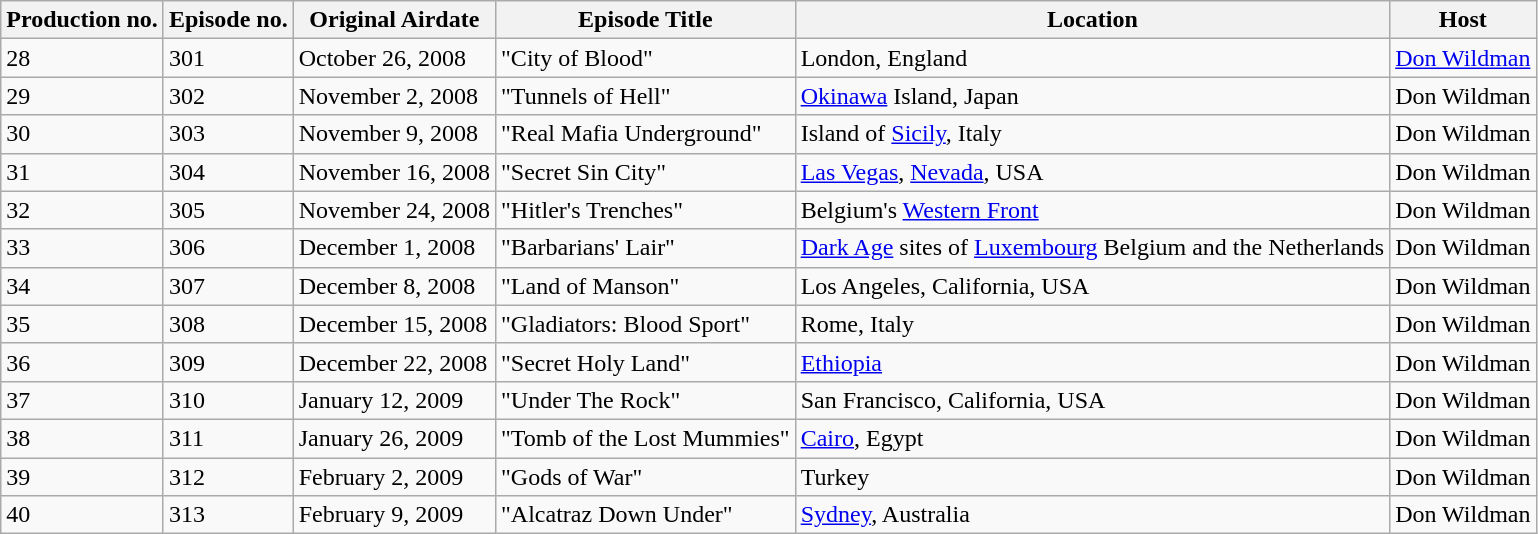<table class="wikitable sortable">
<tr>
<th>Production no.</th>
<th>Episode no.</th>
<th>Original Airdate</th>
<th>Episode Title</th>
<th>Location</th>
<th>Host</th>
</tr>
<tr>
<td>28</td>
<td>301</td>
<td>October 26, 2008</td>
<td>"City of Blood"</td>
<td>London, England</td>
<td><a href='#'>Don Wildman</a></td>
</tr>
<tr>
<td>29</td>
<td>302</td>
<td>November 2, 2008</td>
<td>"Tunnels of Hell"</td>
<td><a href='#'>Okinawa</a> Island, Japan</td>
<td>Don Wildman</td>
</tr>
<tr>
<td>30</td>
<td>303</td>
<td>November 9, 2008</td>
<td>"Real Mafia Underground"</td>
<td>Island of <a href='#'>Sicily</a>, Italy</td>
<td>Don Wildman</td>
</tr>
<tr>
<td>31</td>
<td>304</td>
<td>November 16, 2008</td>
<td>"Secret Sin City"</td>
<td><a href='#'>Las Vegas</a>, <a href='#'>Nevada</a>, USA</td>
<td>Don Wildman</td>
</tr>
<tr>
<td>32</td>
<td>305</td>
<td>November 24, 2008</td>
<td>"Hitler's Trenches"</td>
<td>Belgium's <a href='#'>Western Front</a></td>
<td>Don Wildman</td>
</tr>
<tr>
<td>33</td>
<td>306</td>
<td>December 1, 2008</td>
<td>"Barbarians' Lair"</td>
<td><a href='#'>Dark Age</a> sites of <a href='#'>Luxembourg</a> Belgium and the Netherlands</td>
<td>Don Wildman</td>
</tr>
<tr>
<td>34</td>
<td>307</td>
<td>December 8, 2008</td>
<td>"Land of Manson"</td>
<td>Los Angeles, California, USA</td>
<td>Don Wildman</td>
</tr>
<tr>
<td>35</td>
<td>308</td>
<td>December 15, 2008</td>
<td>"Gladiators: Blood Sport"</td>
<td>Rome, Italy</td>
<td>Don Wildman</td>
</tr>
<tr>
<td>36</td>
<td>309</td>
<td>December 22, 2008</td>
<td>"Secret Holy Land"</td>
<td><a href='#'>Ethiopia</a></td>
<td>Don Wildman</td>
</tr>
<tr>
<td>37</td>
<td>310</td>
<td>January 12, 2009</td>
<td>"Under The Rock"</td>
<td>San Francisco, California, USA</td>
<td>Don Wildman</td>
</tr>
<tr>
<td>38</td>
<td>311</td>
<td>January 26, 2009</td>
<td>"Tomb of the Lost Mummies"</td>
<td><a href='#'>Cairo</a>, Egypt</td>
<td>Don Wildman</td>
</tr>
<tr>
<td>39</td>
<td>312</td>
<td>February 2, 2009</td>
<td>"Gods of War"</td>
<td>Turkey</td>
<td>Don Wildman</td>
</tr>
<tr>
<td>40</td>
<td>313</td>
<td>February 9, 2009</td>
<td>"Alcatraz Down Under"</td>
<td><a href='#'>Sydney</a>, Australia</td>
<td>Don Wildman</td>
</tr>
</table>
